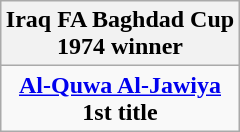<table class="wikitable" style="text-align: center; margin: 0 auto;">
<tr>
<th>Iraq FA Baghdad Cup<br>1974 winner</th>
</tr>
<tr>
<td><strong><a href='#'>Al-Quwa Al-Jawiya</a></strong><br><strong>1st title</strong></td>
</tr>
</table>
